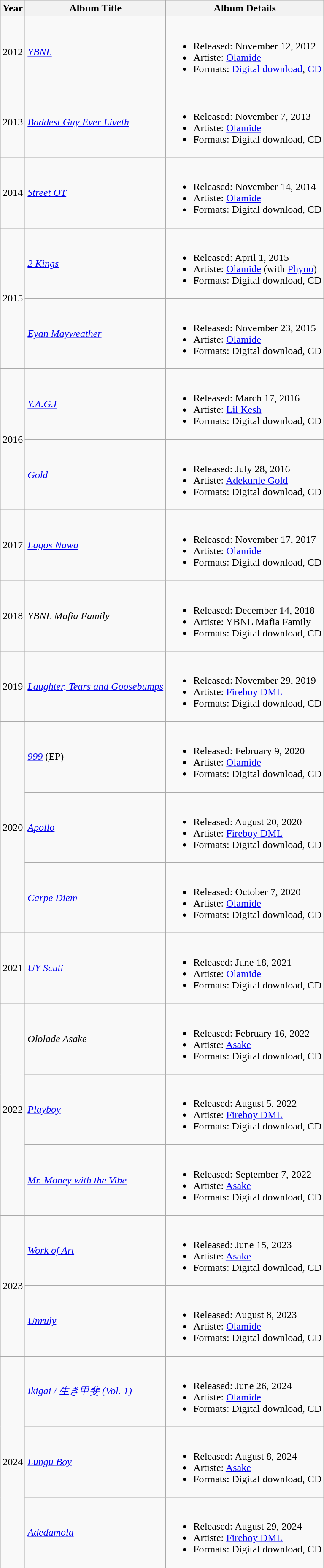<table class="wikitable">
<tr>
<th>Year</th>
<th>Album Title</th>
<th>Album Details</th>
</tr>
<tr>
<td>2012</td>
<td><em><a href='#'>YBNL</a></em></td>
<td><br><ul><li>Released: November 12, 2012</li><li>Artiste: <a href='#'>Olamide</a></li><li>Formats: <a href='#'>Digital download</a>, <a href='#'>CD</a></li></ul></td>
</tr>
<tr>
<td>2013</td>
<td><em><a href='#'>Baddest Guy Ever Liveth</a></em></td>
<td><br><ul><li>Released: November 7, 2013</li><li>Artiste: <a href='#'>Olamide</a></li><li>Formats: Digital download, CD</li></ul></td>
</tr>
<tr>
<td>2014</td>
<td><em><a href='#'>Street OT</a></em></td>
<td><br><ul><li>Released: November 14, 2014</li><li>Artiste: <a href='#'>Olamide</a></li><li>Formats: Digital download, CD</li></ul></td>
</tr>
<tr>
<td rowspan="2">2015</td>
<td><em><a href='#'>2 Kings</a></em></td>
<td><br><ul><li>Released: April 1, 2015</li><li>Artiste: <a href='#'>Olamide</a> <span>(with <a href='#'>Phyno</a>)</span></li><li>Formats: Digital download, CD</li></ul></td>
</tr>
<tr>
<td><em><a href='#'>Eyan Mayweather</a></em></td>
<td><br><ul><li>Released: November 23, 2015</li><li>Artiste: <a href='#'>Olamide</a></li><li>Formats: Digital download, CD</li></ul></td>
</tr>
<tr>
<td rowspan="2">2016</td>
<td><em><a href='#'>Y.A.G.I</a></em></td>
<td><br><ul><li>Released: March 17, 2016</li><li>Artiste: <a href='#'>Lil Kesh</a></li><li>Formats: Digital download, CD</li></ul></td>
</tr>
<tr>
<td><em><a href='#'>Gold</a></em></td>
<td><br><ul><li>Released: July 28, 2016</li><li>Artiste: <a href='#'>Adekunle Gold</a></li><li>Formats: Digital download, CD</li></ul></td>
</tr>
<tr>
<td>2017</td>
<td><em><a href='#'>Lagos Nawa</a></em></td>
<td><br><ul><li>Released: November 17, 2017</li><li>Artiste: <a href='#'>Olamide</a></li><li>Formats: Digital download, CD</li></ul></td>
</tr>
<tr>
<td>2018</td>
<td><em>YBNL Mafia Family</em></td>
<td><br><ul><li>Released: December 14, 2018</li><li>Artiste: YBNL Mafia Family</li><li>Formats: Digital download, CD</li></ul></td>
</tr>
<tr>
<td>2019</td>
<td><em><a href='#'>Laughter, Tears and Goosebumps</a></em></td>
<td><br><ul><li>Released: November 29, 2019</li><li>Artiste: <a href='#'>Fireboy DML</a></li><li>Formats: Digital download, CD</li></ul></td>
</tr>
<tr>
<td rowspan="3">2020</td>
<td><em><a href='#'>999</a></em> (EP)</td>
<td><br><ul><li>Released: February 9, 2020</li><li>Artiste: <a href='#'>Olamide</a></li><li>Formats: Digital download, CD</li></ul></td>
</tr>
<tr>
<td><em><a href='#'>Apollo</a></em></td>
<td><br><ul><li>Released: August 20, 2020</li><li>Artiste: <a href='#'>Fireboy DML</a></li><li>Formats: Digital download, CD</li></ul></td>
</tr>
<tr>
<td><em><a href='#'>Carpe Diem</a></em></td>
<td><br><ul><li>Released: October 7, 2020</li><li>Artiste: <a href='#'>Olamide</a></li><li>Formats: Digital download, CD</li></ul></td>
</tr>
<tr>
<td>2021</td>
<td><em><a href='#'>UY Scuti</a></em></td>
<td><br><ul><li>Released: June 18, 2021</li><li>Artiste: <a href='#'>Olamide</a></li><li>Formats: Digital download, CD</li></ul></td>
</tr>
<tr>
<td rowspan="3">2022</td>
<td><em>Ololade Asake</em></td>
<td><br><ul><li>Released: February 16, 2022</li><li>Artiste: <a href='#'>Asake</a></li><li>Formats: Digital download, CD</li></ul></td>
</tr>
<tr>
<td><em><a href='#'>Playboy</a></em></td>
<td><br><ul><li>Released: August 5, 2022</li><li>Artiste: <a href='#'>Fireboy DML</a></li><li>Formats: Digital download, CD</li></ul></td>
</tr>
<tr>
<td><em><a href='#'>Mr. Money with the Vibe</a></em></td>
<td><br><ul><li>Released: September 7, 2022</li><li>Artiste: <a href='#'>Asake</a></li><li>Formats: Digital download, CD</li></ul></td>
</tr>
<tr>
<td rowspan="2">2023</td>
<td><em><a href='#'>Work of Art</a></em></td>
<td><br><ul><li>Released: June 15, 2023</li><li>Artiste: <a href='#'>Asake</a></li><li>Formats: Digital download, CD</li></ul></td>
</tr>
<tr>
<td><em><a href='#'>Unruly</a></em></td>
<td><br><ul><li>Released: August 8, 2023</li><li>Artiste: <a href='#'>Olamide</a></li><li>Formats: Digital download, CD</li></ul></td>
</tr>
<tr>
<td rowspan="3">2024</td>
<td><em><a href='#'>Ikigai / 生き甲斐 (Vol. 1)</a></em></td>
<td><br><ul><li>Released: June 26, 2024</li><li>Artiste: <a href='#'>Olamide</a></li><li>Formats: Digital download, CD</li></ul></td>
</tr>
<tr>
<td><em><a href='#'>Lungu Boy</a></em></td>
<td><br><ul><li>Released: August 8, 2024</li><li>Artiste: <a href='#'>Asake</a></li><li>Formats: Digital download, CD</li></ul></td>
</tr>
<tr>
<td><em><a href='#'>Adedamola</a></em></td>
<td><br><ul><li>Released: August 29, 2024</li><li>Artiste: <a href='#'>Fireboy DML</a></li><li>Formats: Digital download, CD</li></ul></td>
</tr>
</table>
